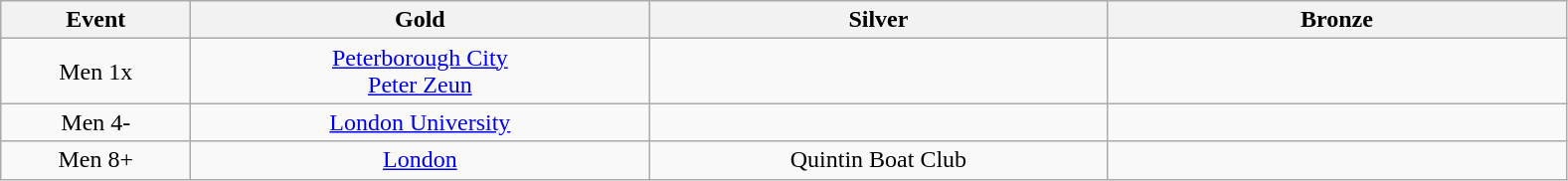<table class="wikitable" style="text-align:center">
<tr>
<th width=120>Event</th>
<th width=300>Gold</th>
<th width=300>Silver</th>
<th width=300>Bronze</th>
</tr>
<tr>
<td>Men 1x</td>
<td><a href='#'>Peterborough City</a><br><a href='#'>Peter Zeun</a></td>
<td></td>
<td></td>
</tr>
<tr>
<td>Men 4-</td>
<td><a href='#'>London University</a></td>
<td></td>
<td></td>
</tr>
<tr>
<td>Men 8+</td>
<td><a href='#'>London</a></td>
<td>Quintin Boat Club</td>
<td></td>
</tr>
</table>
